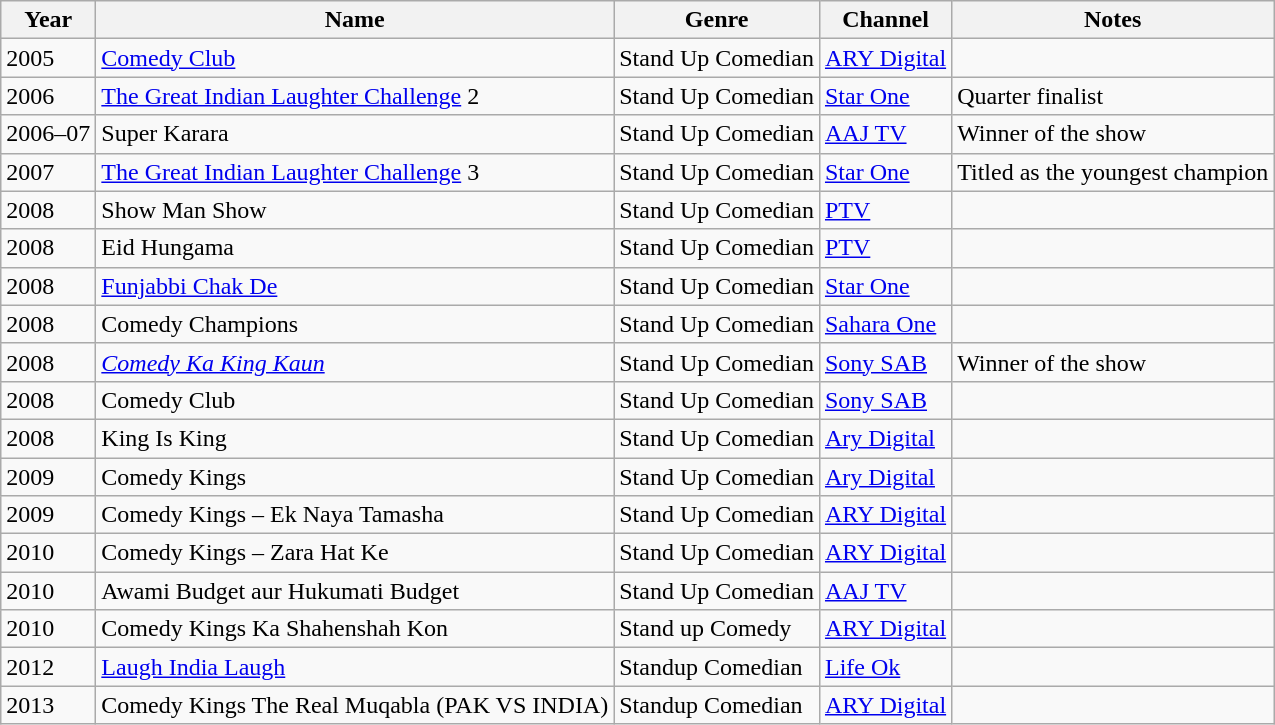<table class="wikitable">
<tr>
<th>Year</th>
<th>Name</th>
<th>Genre</th>
<th>Channel</th>
<th>Notes</th>
</tr>
<tr>
<td>2005</td>
<td><a href='#'>Comedy Club</a></td>
<td>Stand Up Comedian</td>
<td><a href='#'>ARY Digital</a></td>
<td></td>
</tr>
<tr>
<td>2006</td>
<td><a href='#'>The Great Indian Laughter Challenge</a> 2</td>
<td>Stand Up Comedian</td>
<td><a href='#'>Star One</a></td>
<td>Quarter finalist</td>
</tr>
<tr>
<td>2006–07</td>
<td>Super Karara</td>
<td>Stand Up Comedian</td>
<td><a href='#'>AAJ TV</a></td>
<td>Winner of the show</td>
</tr>
<tr>
<td>2007</td>
<td><a href='#'>The Great Indian Laughter Challenge</a> 3</td>
<td>Stand Up Comedian</td>
<td><a href='#'>Star One</a></td>
<td>Titled as the youngest champion</td>
</tr>
<tr>
<td>2008</td>
<td>Show Man Show</td>
<td>Stand Up Comedian</td>
<td><a href='#'>PTV</a></td>
<td></td>
</tr>
<tr>
<td>2008</td>
<td>Eid Hungama</td>
<td>Stand Up Comedian</td>
<td><a href='#'>PTV</a></td>
<td></td>
</tr>
<tr>
<td>2008</td>
<td><a href='#'>Funjabbi Chak De</a></td>
<td>Stand Up Comedian</td>
<td><a href='#'>Star One</a></td>
<td></td>
</tr>
<tr>
<td>2008</td>
<td>Comedy Champions</td>
<td>Stand Up Comedian</td>
<td><a href='#'>Sahara One</a></td>
<td></td>
</tr>
<tr>
<td>2008</td>
<td><em><a href='#'>Comedy Ka King Kaun</a></em> </td>
<td>Stand Up Comedian</td>
<td><a href='#'>Sony SAB</a></td>
<td>Winner of the show </td>
</tr>
<tr>
<td>2008</td>
<td>Comedy Club</td>
<td>Stand Up Comedian</td>
<td><a href='#'>Sony SAB</a></td>
<td></td>
</tr>
<tr>
<td>2008</td>
<td>King Is King</td>
<td>Stand Up Comedian</td>
<td><a href='#'>Ary Digital</a></td>
<td></td>
</tr>
<tr>
<td>2009</td>
<td>Comedy Kings</td>
<td>Stand Up Comedian</td>
<td><a href='#'>Ary Digital</a></td>
<td></td>
</tr>
<tr>
<td>2009</td>
<td>Comedy Kings – Ek Naya Tamasha</td>
<td>Stand Up Comedian</td>
<td><a href='#'>ARY Digital</a></td>
<td></td>
</tr>
<tr>
<td>2010</td>
<td>Comedy Kings – Zara Hat Ke</td>
<td>Stand Up Comedian</td>
<td><a href='#'>ARY Digital</a></td>
<td></td>
</tr>
<tr>
<td>2010</td>
<td>Awami Budget aur Hukumati Budget</td>
<td>Stand Up Comedian</td>
<td><a href='#'>AAJ TV</a></td>
<td></td>
</tr>
<tr>
<td>2010</td>
<td>Comedy Kings Ka Shahenshah Kon</td>
<td>Stand up Comedy</td>
<td><a href='#'>ARY Digital</a></td>
<td></td>
</tr>
<tr>
<td>2012</td>
<td><a href='#'>Laugh India Laugh</a></td>
<td>Standup Comedian</td>
<td><a href='#'>Life Ok</a></td>
<td></td>
</tr>
<tr>
<td>2013</td>
<td>Comedy Kings The Real Muqabla (PAK VS INDIA)</td>
<td>Standup Comedian</td>
<td><a href='#'>ARY Digital</a></td>
<td></td>
</tr>
</table>
